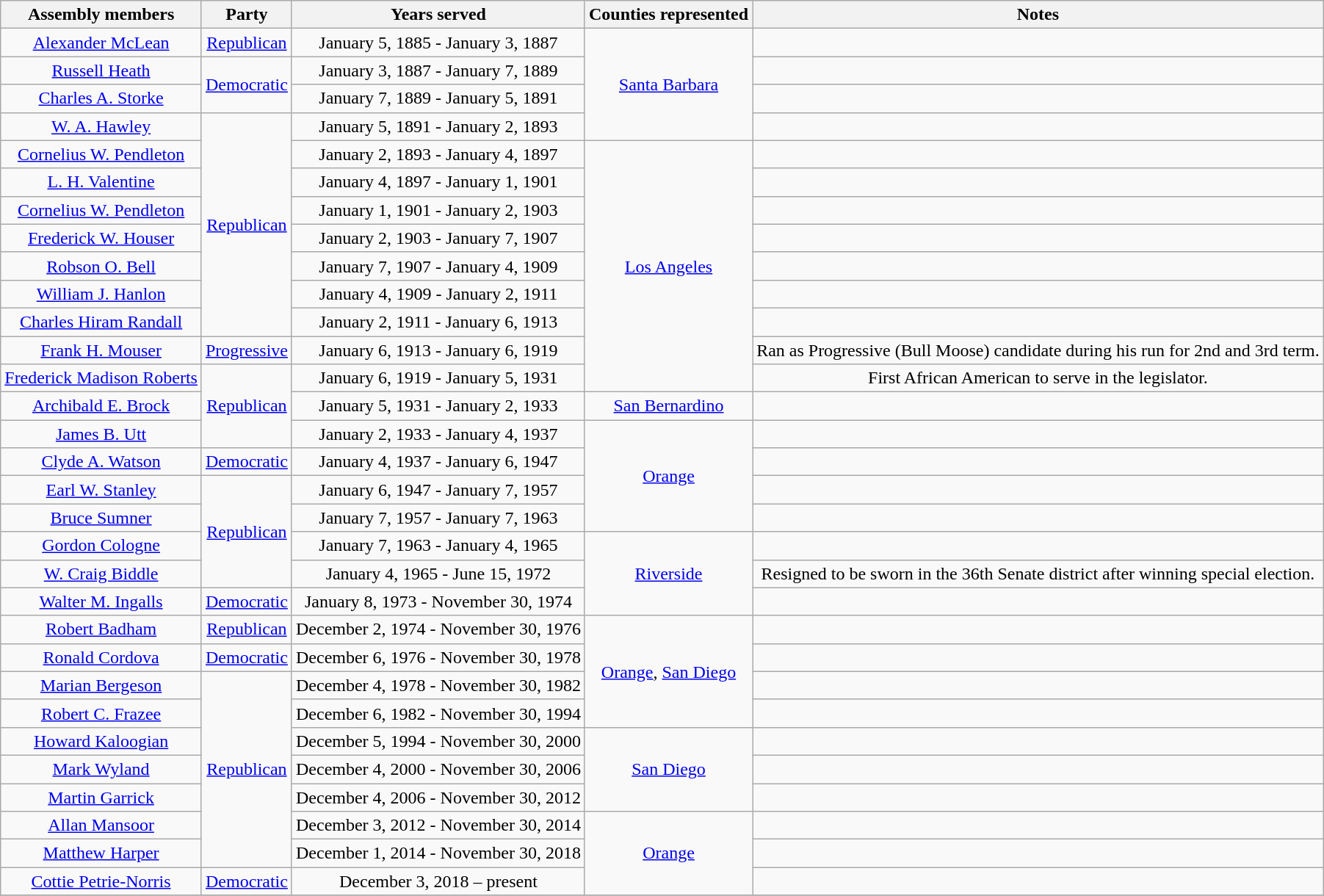<table class=wikitable style="text-align:center">
<tr>
<th>Assembly members</th>
<th>Party</th>
<th>Years served</th>
<th>Counties represented</th>
<th>Notes</th>
</tr>
<tr>
<td><a href='#'>Alexander McLean</a></td>
<td><a href='#'>Republican</a></td>
<td>January 5, 1885 - January 3, 1887</td>
<td rowspan=4><a href='#'>Santa Barbara</a></td>
<td></td>
</tr>
<tr>
<td><a href='#'>Russell Heath</a></td>
<td rowspan=2 ><a href='#'>Democratic</a></td>
<td>January 3, 1887 - January 7, 1889</td>
<td></td>
</tr>
<tr>
<td><a href='#'>Charles A. Storke</a></td>
<td>January 7, 1889 - January 5, 1891</td>
<td></td>
</tr>
<tr>
<td><a href='#'>W. A. Hawley</a></td>
<td rowspan=9 ><a href='#'>Republican</a></td>
<td>January 5, 1891 - January 2, 1893</td>
<td></td>
</tr>
<tr>
<td><a href='#'>Cornelius W. Pendleton</a></td>
<td>January 2, 1893 - January 4, 1897</td>
<td rowspan=10><a href='#'>Los Angeles</a></td>
<td></td>
</tr>
<tr>
<td><a href='#'>L. H. Valentine</a></td>
<td>January 4, 1897 - January 1, 1901</td>
<td></td>
</tr>
<tr>
<td><a href='#'>Cornelius W. Pendleton</a></td>
<td>January 1, 1901 - January 2, 1903</td>
<td></td>
</tr>
<tr>
<td><a href='#'>Frederick W. Houser</a></td>
<td>January 2, 1903 - January 7, 1907</td>
<td></td>
</tr>
<tr>
<td><a href='#'>Robson O. Bell</a></td>
<td>January 7, 1907 - January 4, 1909</td>
<td></td>
</tr>
<tr>
<td><a href='#'>William J. Hanlon</a></td>
<td>January 4, 1909 - January 2, 1911</td>
<td></td>
</tr>
<tr>
<td><a href='#'>Charles Hiram Randall</a></td>
<td>January 2, 1911 - January 6, 1913</td>
<td></td>
</tr>
<tr>
<td rowspan=2><a href='#'>Frank H. Mouser</a></td>
<td rowspan=2>January 6, 1913 - January 6, 1919</td>
<td rowspan=2>Ran as Progressive (Bull Moose) candidate during his run for 2nd and 3rd term.</td>
</tr>
<tr>
<td><a href='#'>Progressive</a></td>
</tr>
<tr>
<td><a href='#'>Frederick Madison Roberts</a></td>
<td rowspan=3 ><a href='#'>Republican</a></td>
<td>January 6, 1919 - January 5, 1931</td>
<td>First African American to serve in the legislator.</td>
</tr>
<tr>
<td><a href='#'>Archibald E. Brock</a></td>
<td>January 5, 1931 - January 2, 1933</td>
<td><a href='#'>San Bernardino</a></td>
<td></td>
</tr>
<tr>
<td><a href='#'>James B. Utt</a></td>
<td>January 2, 1933 - January 4, 1937</td>
<td rowspan=4><a href='#'>Orange</a></td>
<td></td>
</tr>
<tr>
<td><a href='#'>Clyde A. Watson</a></td>
<td><a href='#'>Democratic</a></td>
<td>January 4, 1937 - January 6, 1947</td>
<td></td>
</tr>
<tr>
<td><a href='#'>Earl W. Stanley</a></td>
<td rowspan=4 ><a href='#'>Republican</a></td>
<td>January 6, 1947 - January 7, 1957</td>
<td></td>
</tr>
<tr>
<td><a href='#'>Bruce Sumner</a></td>
<td>January 7, 1957 - January 7, 1963</td>
<td></td>
</tr>
<tr>
<td><a href='#'>Gordon Cologne</a></td>
<td>January 7, 1963 - January 4, 1965</td>
<td rowspan=3><a href='#'>Riverside</a></td>
<td></td>
</tr>
<tr>
<td><a href='#'>W. Craig Biddle</a></td>
<td>January 4, 1965 - June 15, 1972</td>
<td>Resigned to be sworn in the 36th Senate district after winning special election.</td>
</tr>
<tr>
<td><a href='#'>Walter M. Ingalls</a></td>
<td><a href='#'>Democratic</a></td>
<td>January 8, 1973 - November 30, 1974</td>
<td></td>
</tr>
<tr>
<td><a href='#'>Robert Badham</a></td>
<td><a href='#'>Republican</a></td>
<td>December 2, 1974 - November 30, 1976</td>
<td rowspan=4><a href='#'>Orange</a>, <a href='#'>San Diego</a></td>
<td></td>
</tr>
<tr>
<td><a href='#'>Ronald Cordova</a></td>
<td><a href='#'>Democratic</a></td>
<td>December 6, 1976 - November 30, 1978</td>
<td></td>
</tr>
<tr>
<td><a href='#'>Marian Bergeson</a></td>
<td rowspan=7 ><a href='#'>Republican</a></td>
<td>December 4, 1978 - November 30, 1982</td>
<td></td>
</tr>
<tr>
<td><a href='#'>Robert C. Frazee</a></td>
<td>December 6, 1982 - November 30, 1994</td>
<td></td>
</tr>
<tr>
<td><a href='#'>Howard Kaloogian</a></td>
<td>December 5, 1994 - November 30, 2000</td>
<td rowspan=3><a href='#'>San Diego</a></td>
<td></td>
</tr>
<tr>
<td><a href='#'>Mark Wyland</a></td>
<td>December 4, 2000 - November 30, 2006</td>
<td></td>
</tr>
<tr>
<td><a href='#'>Martin Garrick</a></td>
<td>December 4, 2006 - November 30, 2012</td>
<td></td>
</tr>
<tr>
<td><a href='#'>Allan Mansoor</a></td>
<td>December 3, 2012 - November 30, 2014</td>
<td rowspan=3><a href='#'>Orange</a></td>
<td></td>
</tr>
<tr>
<td><a href='#'>Matthew Harper</a></td>
<td>December 1, 2014 - November 30, 2018</td>
<td></td>
</tr>
<tr>
<td><a href='#'>Cottie Petrie-Norris</a></td>
<td><a href='#'>Democratic</a></td>
<td>December 3, 2018 – present</td>
<td></td>
</tr>
<tr>
</tr>
</table>
